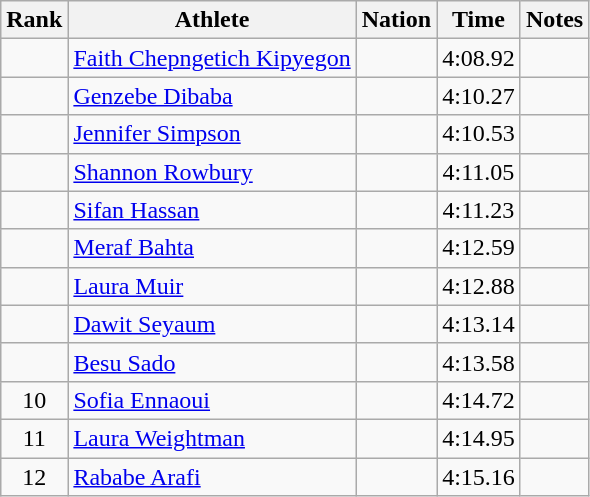<table class="wikitable sortable" style="text-align:center">
<tr>
<th>Rank</th>
<th>Athlete</th>
<th>Nation</th>
<th>Time</th>
<th>Notes</th>
</tr>
<tr>
<td scope="row" style="text-align:center"><strong></strong></td>
<td align=left><a href='#'>Faith Chepngetich Kipyegon</a></td>
<td align=left></td>
<td>4:08.92</td>
<td></td>
</tr>
<tr>
<td scope="row" style="text-align:center"><strong></strong></td>
<td align=left><a href='#'>Genzebe Dibaba</a></td>
<td align=left></td>
<td>4:10.27</td>
<td></td>
</tr>
<tr>
<td scope="row" style="text-align:center"><strong></strong></td>
<td align=left><a href='#'>Jennifer Simpson</a></td>
<td align=left></td>
<td>4:10.53</td>
<td></td>
</tr>
<tr>
<td></td>
<td align=left><a href='#'>Shannon Rowbury</a></td>
<td align=left></td>
<td>4:11.05</td>
<td></td>
</tr>
<tr>
<td></td>
<td align=left><a href='#'>Sifan Hassan</a></td>
<td align=left></td>
<td>4:11.23</td>
<td></td>
</tr>
<tr>
<td></td>
<td align=left><a href='#'>Meraf Bahta</a></td>
<td align=left></td>
<td>4:12.59</td>
<td></td>
</tr>
<tr>
<td></td>
<td align=left><a href='#'>Laura Muir</a></td>
<td align=left></td>
<td>4:12.88</td>
<td></td>
</tr>
<tr>
<td></td>
<td align=left><a href='#'>Dawit Seyaum</a></td>
<td align=left></td>
<td>4:13.14</td>
<td></td>
</tr>
<tr>
<td></td>
<td align=left><a href='#'>Besu Sado</a></td>
<td align=left></td>
<td>4:13.58</td>
<td></td>
</tr>
<tr>
<td>10</td>
<td align=left><a href='#'>Sofia Ennaoui</a></td>
<td align=left></td>
<td>4:14.72</td>
<td></td>
</tr>
<tr>
<td>11</td>
<td align=left><a href='#'>Laura Weightman</a></td>
<td align=left></td>
<td>4:14.95</td>
<td></td>
</tr>
<tr>
<td>12</td>
<td align=left><a href='#'>Rababe Arafi</a></td>
<td align=left></td>
<td>4:15.16</td>
<td></td>
</tr>
</table>
